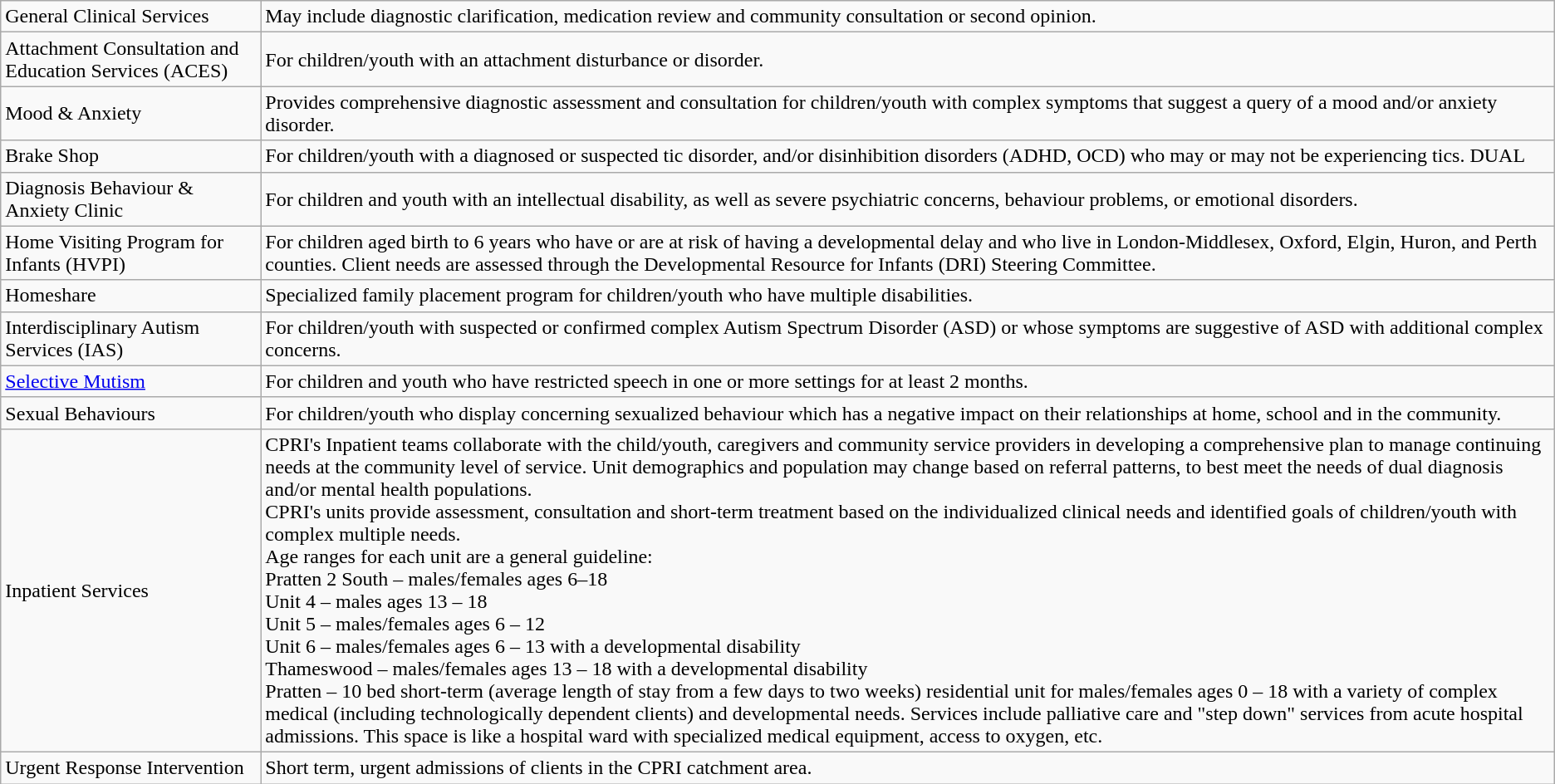<table class="wikitable">
<tr>
<td>General Clinical Services</td>
<td>May include diagnostic clarification, medication review and community consultation or second opinion.</td>
</tr>
<tr>
<td>Attachment Consultation and Education Services (ACES)</td>
<td>For children/youth with an attachment disturbance or disorder.</td>
</tr>
<tr>
<td>Mood & Anxiety</td>
<td>Provides comprehensive diagnostic assessment and consultation for children/youth with complex symptoms that suggest a query of a mood and/or anxiety disorder.</td>
</tr>
<tr>
<td>Brake Shop</td>
<td>For children/youth with a diagnosed or suspected tic disorder, and/or disinhibition disorders (ADHD, OCD) who may or may not be experiencing tics. DUAL</td>
</tr>
<tr>
<td>Diagnosis Behaviour & Anxiety Clinic</td>
<td>For children and youth with an intellectual disability, as well as severe psychiatric concerns, behaviour problems, or emotional disorders.</td>
</tr>
<tr>
<td>Home Visiting Program for Infants (HVPI)</td>
<td>For children aged birth to 6 years who have or are at risk of having a developmental delay and who live in London-Middlesex, Oxford, Elgin, Huron, and Perth counties. Client needs are assessed through the Developmental Resource for Infants (DRI) Steering Committee.</td>
</tr>
<tr>
<td>Homeshare</td>
<td>Specialized family placement program for children/youth who have multiple disabilities.</td>
</tr>
<tr>
<td>Interdisciplinary Autism Services (IAS)</td>
<td>For children/youth with suspected or confirmed complex Autism Spectrum Disorder (ASD) or whose symptoms are suggestive of ASD with additional complex concerns.</td>
</tr>
<tr>
<td><a href='#'>Selective Mutism</a></td>
<td>For children and youth who have restricted speech in one or more settings for at least 2 months.</td>
</tr>
<tr>
<td>Sexual Behaviours</td>
<td>For children/youth who display concerning sexualized behaviour which has a negative impact on their relationships at home, school and in the community.</td>
</tr>
<tr>
<td>Inpatient Services</td>
<td>CPRI's Inpatient teams collaborate with the child/youth, caregivers and community service providers in developing a comprehensive plan to manage continuing needs at the community level of service. Unit demographics and population may change based on referral patterns, to best meet the needs of dual diagnosis and/or mental health populations.<br>CPRI's units provide assessment, consultation and short-term treatment based on the individualized clinical needs and identified goals of children/youth with complex multiple needs.<br>Age ranges for each unit are a general guideline:<br>Pratten 2 South – males/females ages 6–18<br>Unit 4 – males ages 13 – 18<br>Unit 5 – males/females ages 6 – 12<br>Unit 6 – males/females ages 6 – 13 with a developmental disability<br>Thameswood – males/females ages 13 – 18 with a developmental disability<br>Pratten – 10 bed short-term (average length of stay from a few days to two weeks) residential unit for males/females ages 0 – 18 with a variety of complex medical (including technologically dependent clients) and developmental needs.  Services include palliative care and "step down" services from acute hospital admissions.  This space is like a hospital ward with specialized medical equipment, access to oxygen, etc.</td>
</tr>
<tr>
<td>Urgent Response Intervention</td>
<td>Short term, urgent admissions of clients in the CPRI catchment area.</td>
</tr>
</table>
